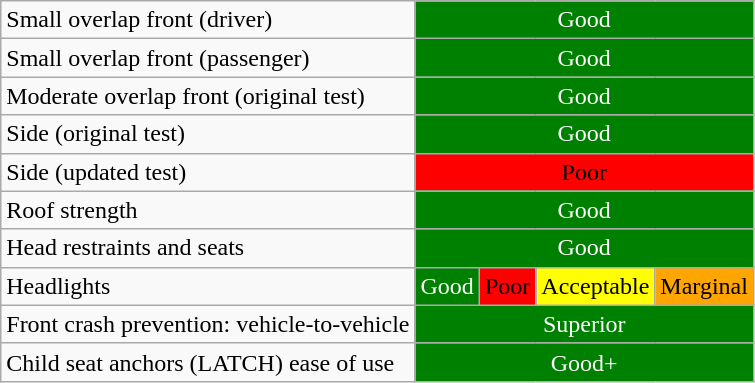<table class="wikitable">
<tr>
<td>Small overlap front (driver)</td>
<td colspan="4" style="text-align:center;color:white;background: green">Good</td>
</tr>
<tr>
<td>Small overlap front (passenger)</td>
<td colspan="4" style="text-align:center;color:white;background: green">Good</td>
</tr>
<tr>
<td>Moderate overlap front (original test)</td>
<td colspan="4" style="text-align:center;color:white;background: green">Good</td>
</tr>
<tr>
<td>Side (original test)</td>
<td colspan="4" style="text-align:center;color:white;background: green">Good</td>
</tr>
<tr>
<td>Side (updated test)</td>
<td colspan="4" style="text-align:center;color:black;background: red">Poor</td>
</tr>
<tr>
<td>Roof strength</td>
<td colspan="4" style="text-align:center;color:white;background: green">Good</td>
</tr>
<tr>
<td>Head restraints and seats</td>
<td colspan="4" style="text-align:center;color:white;background: green">Good</td>
</tr>
<tr>
<td>Headlights</td>
<td style="text-align:center;color:white;background: green">Good</td>
<td style="text-align:center;color:black;background: red">Poor</td>
<td style="text-align:center;color:black;background: yellow">Acceptable</td>
<td style="text-align:center;color:black;background: orange">Marginal</td>
</tr>
<tr>
<td>Front crash prevention: vehicle-to-vehicle</td>
<td colspan="4" style="text-align:center;color:white;background: green">Superior</td>
</tr>
<tr>
<td>Child seat anchors (LATCH) ease of use</td>
<td colspan="4" style="text-align:center;color:white;background: green">Good+</td>
</tr>
</table>
